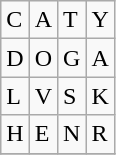<table class="wikitable" border="1">
<tr>
<td>C</td>
<td>A</td>
<td>T</td>
<td>Y</td>
</tr>
<tr>
<td>D</td>
<td>O</td>
<td>G</td>
<td>A</td>
</tr>
<tr>
<td>L</td>
<td>V</td>
<td>S</td>
<td>K</td>
</tr>
<tr>
<td>H</td>
<td>E</td>
<td>N</td>
<td>R</td>
</tr>
<tr>
</tr>
</table>
